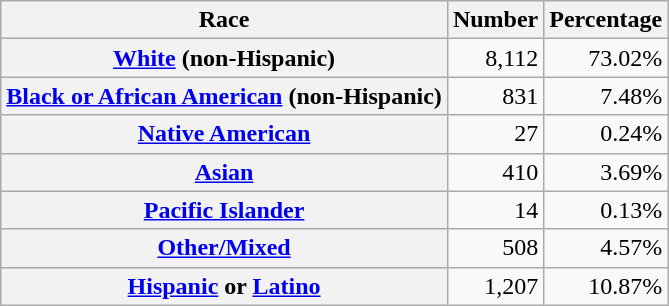<table class="wikitable" style="text-align:right">
<tr>
<th scope="col">Race</th>
<th scope="col">Number</th>
<th scope="col">Percentage</th>
</tr>
<tr>
<th scope="row"><a href='#'>White</a> (non-Hispanic)</th>
<td>8,112</td>
<td>73.02%</td>
</tr>
<tr>
<th scope="row"><a href='#'>Black or African American</a> (non-Hispanic)</th>
<td>831</td>
<td>7.48%</td>
</tr>
<tr>
<th scope="row"><a href='#'>Native American</a></th>
<td>27</td>
<td>0.24%</td>
</tr>
<tr>
<th scope="row"><a href='#'>Asian</a></th>
<td>410</td>
<td>3.69%</td>
</tr>
<tr>
<th scope="row"><a href='#'>Pacific Islander</a></th>
<td>14</td>
<td>0.13%</td>
</tr>
<tr>
<th scope="row"><a href='#'>Other/Mixed</a></th>
<td>508</td>
<td>4.57%</td>
</tr>
<tr>
<th scope="row"><a href='#'>Hispanic</a> or <a href='#'>Latino</a></th>
<td>1,207</td>
<td>10.87%</td>
</tr>
</table>
